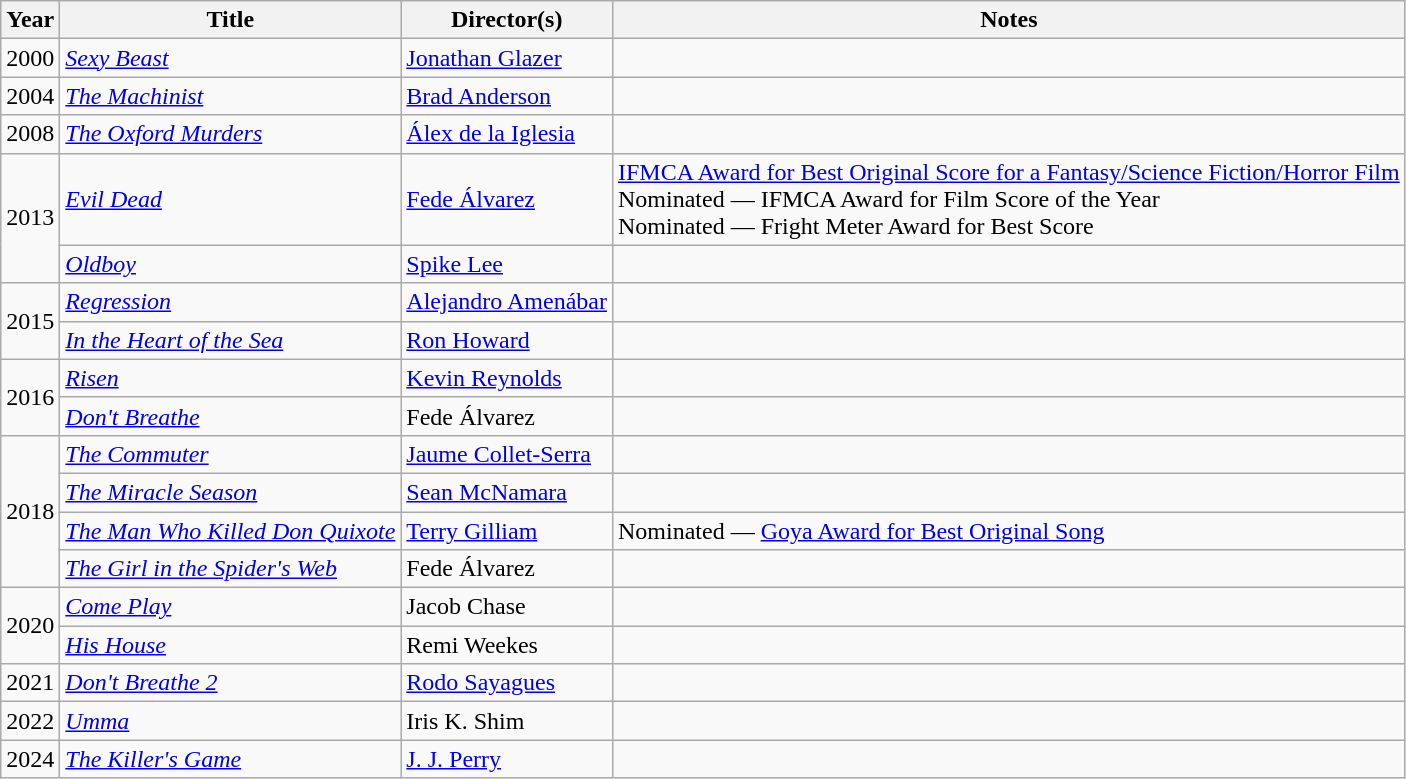<table class="wikitable sortable">
<tr>
<th>Year</th>
<th>Title</th>
<th>Director(s)</th>
<th class="unsortable">Notes</th>
</tr>
<tr>
<td>2000</td>
<td><em><a href='#'>Sexy Beast</a></em></td>
<td><a href='#'>Jonathan Glazer</a></td>
<td></td>
</tr>
<tr>
<td>2004</td>
<td><em><a href='#'>The Machinist</a></em></td>
<td><a href='#'>Brad Anderson</a></td>
<td></td>
</tr>
<tr>
<td>2008</td>
<td><em><a href='#'>The Oxford Murders</a></em></td>
<td><a href='#'>Álex de la Iglesia</a></td>
<td></td>
</tr>
<tr>
<td rowspan=2>2013</td>
<td><em><a href='#'>Evil Dead</a></em></td>
<td><a href='#'>Fede Álvarez</a></td>
<td><a href='#'>IFMCA Award for Best Original Score for a Fantasy/Science Fiction/Horror Film</a><br>Nominated — IFMCA Award for Film Score of the Year<br>Nominated — Fright Meter Award for Best Score</td>
</tr>
<tr>
<td><em><a href='#'>Oldboy</a></em></td>
<td><a href='#'>Spike Lee</a></td>
<td></td>
</tr>
<tr>
<td rowspan=2>2015</td>
<td><em><a href='#'>Regression</a></em></td>
<td><a href='#'>Alejandro Amenábar</a></td>
<td></td>
</tr>
<tr>
<td><em><a href='#'>In the Heart of the Sea</a></em></td>
<td><a href='#'>Ron Howard</a></td>
<td></td>
</tr>
<tr>
<td rowspan=2>2016</td>
<td><em><a href='#'>Risen</a></em></td>
<td><a href='#'>Kevin Reynolds</a></td>
<td></td>
</tr>
<tr>
<td><em><a href='#'>Don't Breathe</a></em></td>
<td>Fede Álvarez</td>
<td></td>
</tr>
<tr>
<td rowspan=4>2018</td>
<td><em><a href='#'>The Commuter</a></em></td>
<td><a href='#'>Jaume Collet-Serra</a></td>
<td></td>
</tr>
<tr>
<td><em><a href='#'>The Miracle Season</a></em></td>
<td><a href='#'>Sean McNamara</a></td>
<td></td>
</tr>
<tr>
<td><em><a href='#'>The Man Who Killed Don Quixote</a></em></td>
<td><a href='#'>Terry Gilliam</a></td>
<td>Nominated — <a href='#'>Goya Award for Best Original Song</a> </td>
</tr>
<tr>
<td><em><a href='#'>The Girl in the Spider's Web</a></em></td>
<td>Fede Álvarez</td>
<td></td>
</tr>
<tr>
<td rowspan="2">2020</td>
<td><em><a href='#'>Come Play</a></em></td>
<td>Jacob Chase</td>
<td></td>
</tr>
<tr>
<td><em><a href='#'>His House</a></em></td>
<td>Remi Weekes</td>
<td></td>
</tr>
<tr>
<td>2021</td>
<td><em><a href='#'>Don't Breathe 2</a></em></td>
<td><a href='#'>Rodo Sayagues</a></td>
<td></td>
</tr>
<tr>
<td>2022</td>
<td><em><a href='#'>Umma</a></em></td>
<td>Iris K. Shim</td>
<td></td>
</tr>
<tr>
<td>2024</td>
<td><em><a href='#'>The Killer's Game</a></em></td>
<td><a href='#'>J. J. Perry</a></td>
<td></td>
</tr>
</table>
